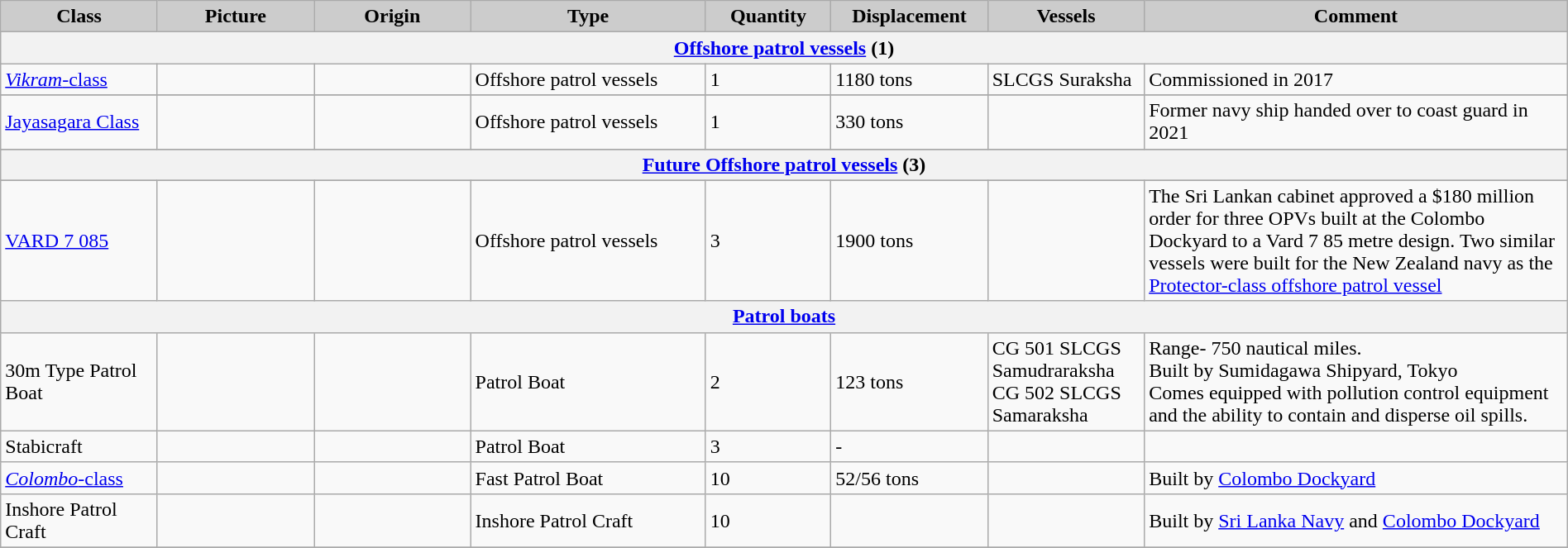<table class="wikitable" style="margin:auto; width:100%;">
<tr>
<th style="background:#ccc;width:10%;">Class</th>
<th style="background:#ccc;width:10%;">Picture</th>
<th style="background:#ccc;width:10%;">Origin</th>
<th style="background:#ccc;width:15%;">Type</th>
<th style="background:#ccc;width:8%;">Quantity</th>
<th style="background:#ccc;width:10%;">Displacement</th>
<th style="background:#ccc;width:10%;">Vessels</th>
<th style="background:#ccc;width:27%;">Comment</th>
</tr>
<tr>
<th style="background: :#ccc;" colspan="8"><a href='#'>Offshore patrol vessels</a> (1)</th>
</tr>
<tr>
<td><a href='#'><em>Vikram</em>-class</a></td>
<td></td>
<td></td>
<td>Offshore patrol vessels</td>
<td>1</td>
<td>1180 tons</td>
<td>SLCGS Suraksha</td>
<td>Commissioned in 2017</td>
</tr>
<tr>
</tr>
<tr>
<td><a href='#'>Jayasagara Class</a></td>
<td></td>
<td></td>
<td>Offshore patrol vessels</td>
<td>1</td>
<td>330 tons</td>
<td></td>
<td>Former navy ship handed over to coast guard in 2021</td>
</tr>
<tr>
</tr>
<tr>
<th style="background: :#ccc;" colspan="8"><a href='#'>Future Offshore patrol vessels</a> (3)</th>
</tr>
<tr>
</tr>
<tr>
<td><a href='#'>VARD 7 085</a></td>
<td></td>
<td></td>
<td>Offshore patrol vessels</td>
<td>3</td>
<td>1900 tons</td>
<td></td>
<td>The Sri Lankan cabinet approved a $180 million order for three OPVs built at the Colombo Dockyard to a Vard 7 85 metre design. Two similar vessels were built for the New Zealand navy as the <a href='#'>Protector-class offshore patrol vessel</a></td>
</tr>
<tr>
<th style="background: :#ccc;" colspan="8"><a href='#'>Patrol boats</a></th>
</tr>
<tr>
<td>30m Type Patrol Boat</td>
<td></td>
<td></td>
<td>Patrol Boat</td>
<td>2</td>
<td>123 tons</td>
<td>CG 501 SLCGS Samudraraksha<br> CG 502 SLCGS Samaraksha</td>
<td>Range- 750 nautical miles.<br>Built by Sumidagawa Shipyard, Tokyo<br>Comes equipped with pollution control equipment and the ability to contain and disperse oil spills.</td>
</tr>
<tr>
<td>Stabicraft</td>
<td></td>
<td></td>
<td>Patrol Boat</td>
<td>3</td>
<td>-</td>
<td></td>
<td></td>
</tr>
<tr>
<td><a href='#'><em>Colombo</em>-class</a></td>
<td></td>
<td></td>
<td>Fast Patrol Boat</td>
<td>10</td>
<td>52/56 tons</td>
<td></td>
<td>Built by <a href='#'>Colombo Dockyard</a></td>
</tr>
<tr>
<td>Inshore Patrol Craft</td>
<td></td>
<td></td>
<td>Inshore Patrol Craft</td>
<td>10</td>
<td></td>
<td></td>
<td>Built by <a href='#'>Sri Lanka Navy</a> and <a href='#'>Colombo Dockyard</a></td>
</tr>
<tr>
</tr>
</table>
